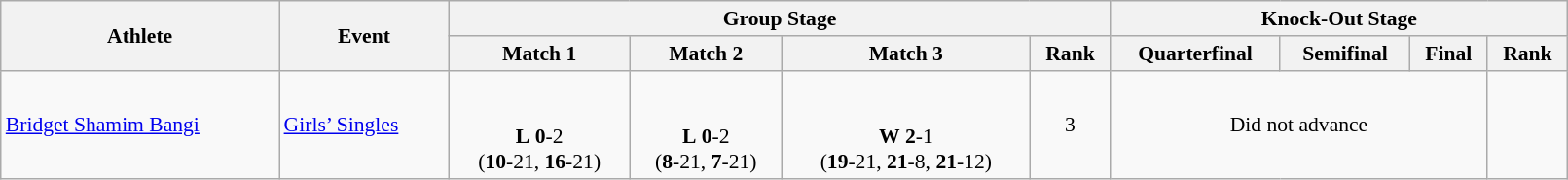<table class="wikitable" width="85%" style="text-align:left; font-size:90%">
<tr>
<th rowspan=2>Athlete</th>
<th rowspan=2>Event</th>
<th colspan=4>Group Stage</th>
<th colspan=4>Knock-Out Stage</th>
</tr>
<tr>
<th>Match 1</th>
<th>Match 2</th>
<th>Match 3</th>
<th>Rank</th>
<th>Quarterfinal</th>
<th>Semifinal</th>
<th>Final</th>
<th>Rank</th>
</tr>
<tr>
<td><a href='#'>Bridget Shamim Bangi</a></td>
<td><a href='#'>Girls’ Singles</a></td>
<td align=center> <br><br><strong>L</strong> <strong>0</strong>-2 <br> (<strong>10</strong>-21, <strong>16</strong>-21)</td>
<td align=center> <br><br><strong>L</strong> <strong>0</strong>-2 <br> (<strong>8</strong>-21, <strong>7</strong>-21)</td>
<td align=center> <br><br><strong>W</strong> <strong>2</strong>-1 <br> (<strong>19</strong>-21, <strong>21</strong>-8, <strong>21</strong>-12)</td>
<td align=center>3</td>
<td colspan="3" align=center>Did not advance</td>
<td align=center></td>
</tr>
</table>
